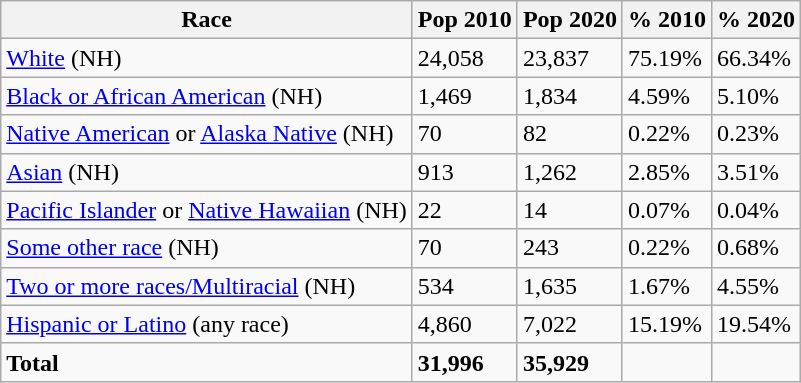<table class="wikitable">
<tr>
<th>Race</th>
<th>Pop 2010</th>
<th>Pop 2020</th>
<th>% 2010</th>
<th>% 2020</th>
</tr>
<tr>
<td><a href='#'>White</a> (NH)</td>
<td>24,058</td>
<td>23,837</td>
<td>75.19%</td>
<td>66.34%</td>
</tr>
<tr>
<td><a href='#'>Black or African American</a> (NH)</td>
<td>1,469</td>
<td>1,834</td>
<td>4.59%</td>
<td>5.10%</td>
</tr>
<tr>
<td><a href='#'>Native American</a> or <a href='#'>Alaska Native</a> (NH)</td>
<td>70</td>
<td>82</td>
<td>0.22%</td>
<td>0.23%</td>
</tr>
<tr>
<td><a href='#'>Asian</a> (NH)</td>
<td>913</td>
<td>1,262</td>
<td>2.85%</td>
<td>3.51%</td>
</tr>
<tr>
<td><a href='#'>Pacific Islander</a> or <a href='#'>Native Hawaiian</a> (NH)</td>
<td>22</td>
<td>14</td>
<td>0.07%</td>
<td>0.04%</td>
</tr>
<tr>
<td><a href='#'>Some other race</a> (NH)</td>
<td>70</td>
<td>243</td>
<td>0.22%</td>
<td>0.68%</td>
</tr>
<tr>
<td><a href='#'>Two or more races/Multiracial</a> (NH)</td>
<td>534</td>
<td>1,635</td>
<td>1.67%</td>
<td>4.55%</td>
</tr>
<tr>
<td><a href='#'>Hispanic or Latino</a> (any race)</td>
<td>4,860</td>
<td>7,022</td>
<td>15.19%</td>
<td>19.54%</td>
</tr>
<tr>
<td><strong>Total</strong></td>
<td><strong>31,996</strong></td>
<td><strong>35,929</strong></td>
<td></td>
</tr>
</table>
